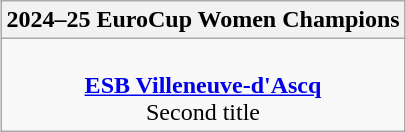<table class=wikitable style="text-align:center; margin:auto">
<tr>
<th>2024–25 EuroCup Women Champions</th>
</tr>
<tr>
<td> <br><strong><a href='#'>ESB Villeneuve-d'Ascq</a></strong><br>Second title</td>
</tr>
</table>
